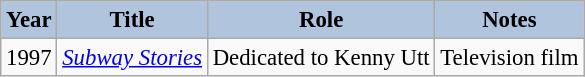<table class="wikitable" style="font-size:95%;">
<tr>
<th style="background:#B0C4DE;">Year</th>
<th style="background:#B0C4DE;">Title</th>
<th style="background:#B0C4DE;">Role</th>
<th style="background:#B0C4DE;">Notes</th>
</tr>
<tr>
<td>1997</td>
<td><em><a href='#'>Subway Stories</a></em></td>
<td>Dedicated to Kenny Utt</td>
<td>Television film</td>
</tr>
</table>
